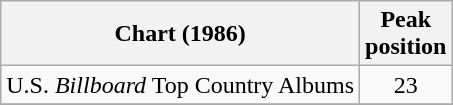<table class="wikitable">
<tr>
<th>Chart (1986)</th>
<th>Peak<br>position</th>
</tr>
<tr>
<td>U.S. <em>Billboard</em> Top Country Albums</td>
<td align="center">23</td>
</tr>
<tr>
</tr>
</table>
